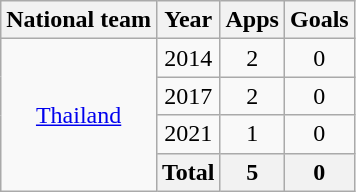<table class="wikitable" style="text-align:center">
<tr>
<th>National team</th>
<th>Year</th>
<th>Apps</th>
<th>Goals</th>
</tr>
<tr>
<td rowspan="5" valign="center"><a href='#'>Thailand</a></td>
<td>2014</td>
<td>2</td>
<td>0</td>
</tr>
<tr>
<td>2017</td>
<td>2</td>
<td>0</td>
</tr>
<tr>
<td>2021</td>
<td>1</td>
<td>0</td>
</tr>
<tr>
<th>Total</th>
<th>5</th>
<th>0</th>
</tr>
</table>
